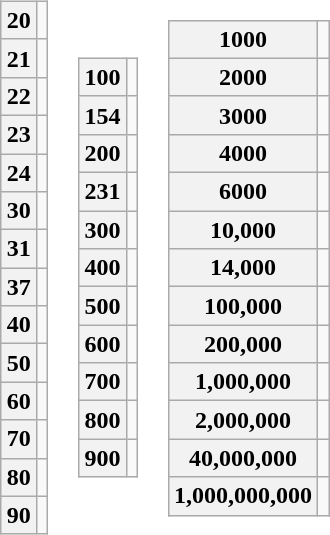<table style="margin:auto;">
<tr>
<td><br><table class="wikitable" style="text-align:center;">
<tr>
<th>20</th>
<td></td>
</tr>
<tr>
<th>21</th>
<td></td>
</tr>
<tr>
<th>22</th>
<td></td>
</tr>
<tr>
<th>23</th>
<td></td>
</tr>
<tr>
<th>24</th>
<td></td>
</tr>
<tr>
<th>30</th>
<td></td>
</tr>
<tr>
<th>31</th>
<td></td>
</tr>
<tr>
<th>37</th>
<td></td>
</tr>
<tr>
<th>40</th>
<td></td>
</tr>
<tr>
<th>50</th>
<td></td>
</tr>
<tr>
<th>60</th>
<td></td>
</tr>
<tr>
<th>70</th>
<td></td>
</tr>
<tr>
<th>80</th>
<td></td>
</tr>
<tr>
<th>90</th>
<td></td>
</tr>
</table>
</td>
<td><br><table class="wikitable" style="text-align:center;">
<tr>
<th>100</th>
<td></td>
</tr>
<tr>
<th>154</th>
<td></td>
</tr>
<tr>
<th>200</th>
<td></td>
</tr>
<tr>
<th>231</th>
<td></td>
</tr>
<tr>
<th>300</th>
<td></td>
</tr>
<tr>
<th>400</th>
<td></td>
</tr>
<tr>
<th>500</th>
<td></td>
</tr>
<tr>
<th>600</th>
<td></td>
</tr>
<tr>
<th>700</th>
<td></td>
</tr>
<tr>
<th>800</th>
<td></td>
</tr>
<tr>
<th>900</th>
<td></td>
</tr>
</table>
</td>
<td><br><table class="wikitable" style="text-align:center;">
<tr>
<th>1000</th>
<td></td>
</tr>
<tr>
<th>2000</th>
<td></td>
</tr>
<tr>
<th>3000</th>
<td></td>
</tr>
<tr>
<th>4000</th>
<td></td>
</tr>
<tr>
<th>6000</th>
<td></td>
</tr>
<tr>
<th>10,000</th>
<td></td>
</tr>
<tr>
<th>14,000</th>
<td></td>
</tr>
<tr>
<th>100,000</th>
<td></td>
</tr>
<tr>
<th>200,000</th>
<td></td>
</tr>
<tr>
<th>1,000,000</th>
<td></td>
</tr>
<tr>
<th>2,000,000</th>
<td></td>
</tr>
<tr>
<th>40,000,000</th>
<td></td>
</tr>
<tr>
<th>1,000,000,000</th>
<td></td>
</tr>
</table>
</td>
</tr>
</table>
